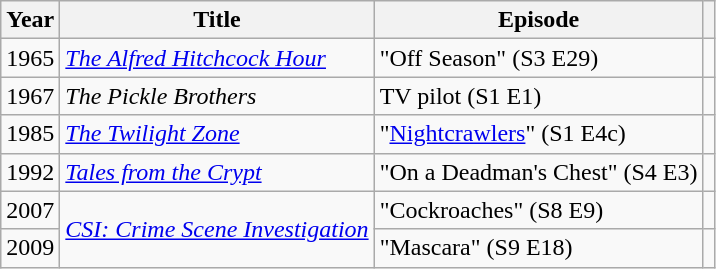<table class="wikitable plainrowheaders">
<tr>
<th>Year</th>
<th>Title</th>
<th>Episode</th>
<th></th>
</tr>
<tr>
<td>1965</td>
<td><em><a href='#'>The Alfred Hitchcock Hour</a></em></td>
<td>"Off Season" (S3 E29)</td>
<td></td>
</tr>
<tr>
<td>1967</td>
<td><em>The Pickle Brothers</em></td>
<td>TV pilot (S1 E1)</td>
<td></td>
</tr>
<tr>
<td>1985</td>
<td><em><a href='#'>The Twilight Zone</a></em></td>
<td>"<a href='#'>Nightcrawlers</a>" (S1 E4c)</td>
<td></td>
</tr>
<tr>
<td>1992</td>
<td><em><a href='#'>Tales from the Crypt</a></em></td>
<td>"On a Deadman's Chest" (S4 E3)</td>
<td></td>
</tr>
<tr>
<td>2007</td>
<td rowspan="2"><em><a href='#'>CSI: Crime Scene Investigation</a></em></td>
<td>"Cockroaches" (S8 E9)</td>
<td></td>
</tr>
<tr>
<td>2009</td>
<td>"Mascara" (S9 E18)</td>
<td></td>
</tr>
</table>
